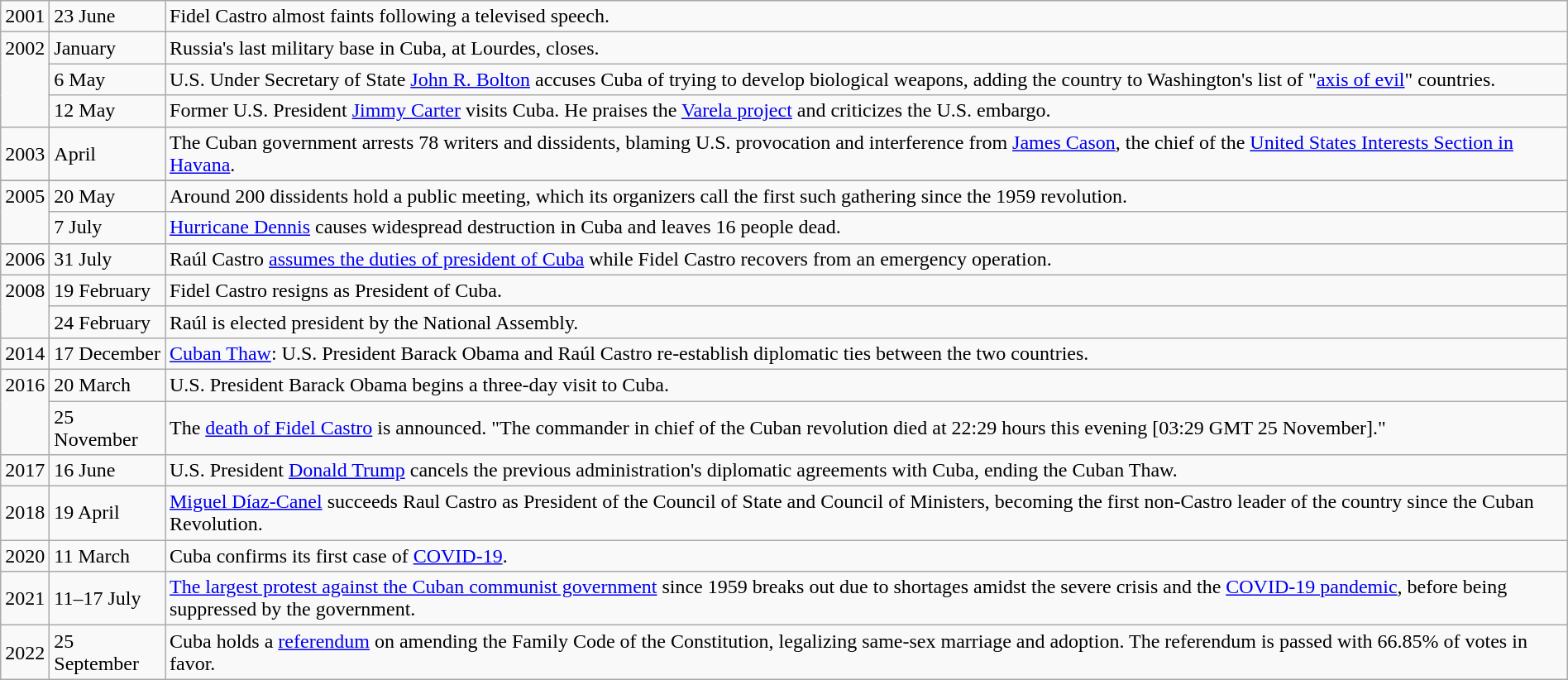<table class="wikitable" width="100%">
<tr>
<td>2001</td>
<td>23 June</td>
<td>Fidel Castro almost faints following a televised speech.</td>
</tr>
<tr>
<td rowspan="3" valign="top">2002</td>
<td>January</td>
<td>Russia's last military base in Cuba, at Lourdes, closes.</td>
</tr>
<tr>
<td>6 May</td>
<td>U.S. Under Secretary of State <a href='#'>John R. Bolton</a> accuses Cuba of trying to develop biological weapons, adding the country to Washington's list of "<a href='#'>axis of evil</a>" countries.</td>
</tr>
<tr>
<td>12 May</td>
<td>Former U.S. President <a href='#'>Jimmy Carter</a> visits Cuba. He praises the <a href='#'>Varela project</a> and criticizes the U.S. embargo.</td>
</tr>
<tr>
<td>2003</td>
<td>April</td>
<td>The Cuban government arrests 78 writers and dissidents, blaming U.S. provocation and interference from <a href='#'>James Cason</a>, the chief of the <a href='#'>United States Interests Section in Havana</a>.</td>
</tr>
<tr>
</tr>
<tr>
<td rowspan="2" valign="top">2005</td>
<td>20 May</td>
<td>Around 200 dissidents hold a public meeting, which its organizers call the first such gathering since the 1959 revolution.</td>
</tr>
<tr>
<td>7 July</td>
<td><a href='#'>Hurricane Dennis</a> causes widespread destruction in Cuba and leaves 16 people dead.</td>
</tr>
<tr>
<td>2006</td>
<td>31 July</td>
<td>Raúl Castro <a href='#'>assumes the duties of president of Cuba</a> while Fidel Castro recovers from an emergency operation.</td>
</tr>
<tr>
<td rowspan="2" valign="top">2008</td>
<td>19 February</td>
<td>Fidel Castro resigns as President of Cuba.</td>
</tr>
<tr>
<td>24 February</td>
<td>Raúl is elected president by the National Assembly.</td>
</tr>
<tr>
<td>2014</td>
<td>17 December</td>
<td><a href='#'>Cuban Thaw</a>: U.S. President Barack Obama and Raúl Castro re-establish diplomatic ties between the two countries.</td>
</tr>
<tr>
<td rowspan="2" valign="top">2016</td>
<td>20 March</td>
<td>U.S. President Barack Obama begins a three-day visit to Cuba.</td>
</tr>
<tr>
<td>25 November</td>
<td>The <a href='#'>death of Fidel Castro</a> is announced. "The commander in chief of the Cuban revolution died at 22:29 hours this evening [03:29 GMT 25 November]."</td>
</tr>
<tr>
<td>2017</td>
<td>16 June</td>
<td>U.S. President <a href='#'>Donald Trump</a> cancels the previous administration's diplomatic agreements with Cuba, ending the Cuban Thaw.</td>
</tr>
<tr>
<td>2018</td>
<td>19 April</td>
<td><a href='#'>Miguel Díaz-Canel</a> succeeds Raul Castro as President of the Council of State and Council of Ministers, becoming the first non-Castro leader of the country since the Cuban Revolution.</td>
</tr>
<tr>
<td>2020</td>
<td>11 March</td>
<td>Cuba confirms its first case of <a href='#'>COVID-19</a>.</td>
</tr>
<tr>
<td>2021</td>
<td>11–17 July</td>
<td><a href='#'>The largest protest against the Cuban communist government</a> since 1959 breaks out due to shortages amidst the severe crisis and the <a href='#'>COVID-19 pandemic</a>, before being suppressed by the government.</td>
</tr>
<tr>
<td>2022</td>
<td>25 September</td>
<td>Cuba holds a <a href='#'>referendum</a> on amending the Family Code of the Constitution, legalizing same-sex marriage and adoption. The referendum is passed with 66.85% of votes in favor.</td>
</tr>
</table>
